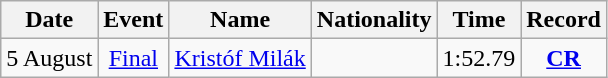<table class="wikitable" style=text-align:center>
<tr>
<th>Date</th>
<th>Event</th>
<th>Name</th>
<th>Nationality</th>
<th>Time</th>
<th>Record</th>
</tr>
<tr>
<td>5 August</td>
<td><a href='#'>Final</a></td>
<td align=left><a href='#'>Kristóf Milák</a></td>
<td align=left></td>
<td>1:52.79</td>
<td><strong><a href='#'>CR</a></strong></td>
</tr>
</table>
